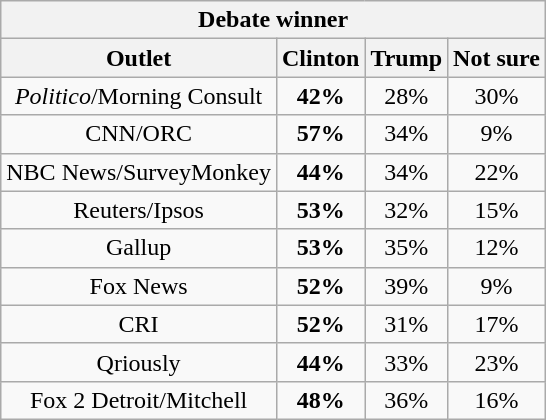<table class="wikitable sortable floatright" style="text-align:center;">
<tr>
<th Winner; colspan = 4>Debate winner</th>
</tr>
<tr>
<th>Outlet</th>
<th>Clinton</th>
<th>Trump</th>
<th>Not sure</th>
</tr>
<tr>
<td><em>Politico</em>/Morning Consult</td>
<td><strong>42%</strong></td>
<td>28%</td>
<td>30%</td>
</tr>
<tr>
<td>CNN/ORC</td>
<td><strong>57%</strong></td>
<td>34%</td>
<td>9%</td>
</tr>
<tr>
<td>NBC News/SurveyMonkey</td>
<td><strong>44%</strong></td>
<td>34%</td>
<td>22%</td>
</tr>
<tr>
<td>Reuters/Ipsos</td>
<td><strong>53%</strong></td>
<td>32%</td>
<td>15%</td>
</tr>
<tr>
<td>Gallup</td>
<td><strong>53%</strong></td>
<td>35%</td>
<td>12%</td>
</tr>
<tr>
<td>Fox News</td>
<td><strong>52%</strong></td>
<td>39%</td>
<td>9%</td>
</tr>
<tr>
<td>CRI</td>
<td><strong>52%</strong></td>
<td>31%</td>
<td>17%</td>
</tr>
<tr>
<td>Qriously</td>
<td><strong>44%</strong></td>
<td>33%</td>
<td>23%</td>
</tr>
<tr>
<td>Fox 2 Detroit/Mitchell</td>
<td><strong>48%</strong></td>
<td>36%</td>
<td>16%</td>
</tr>
</table>
